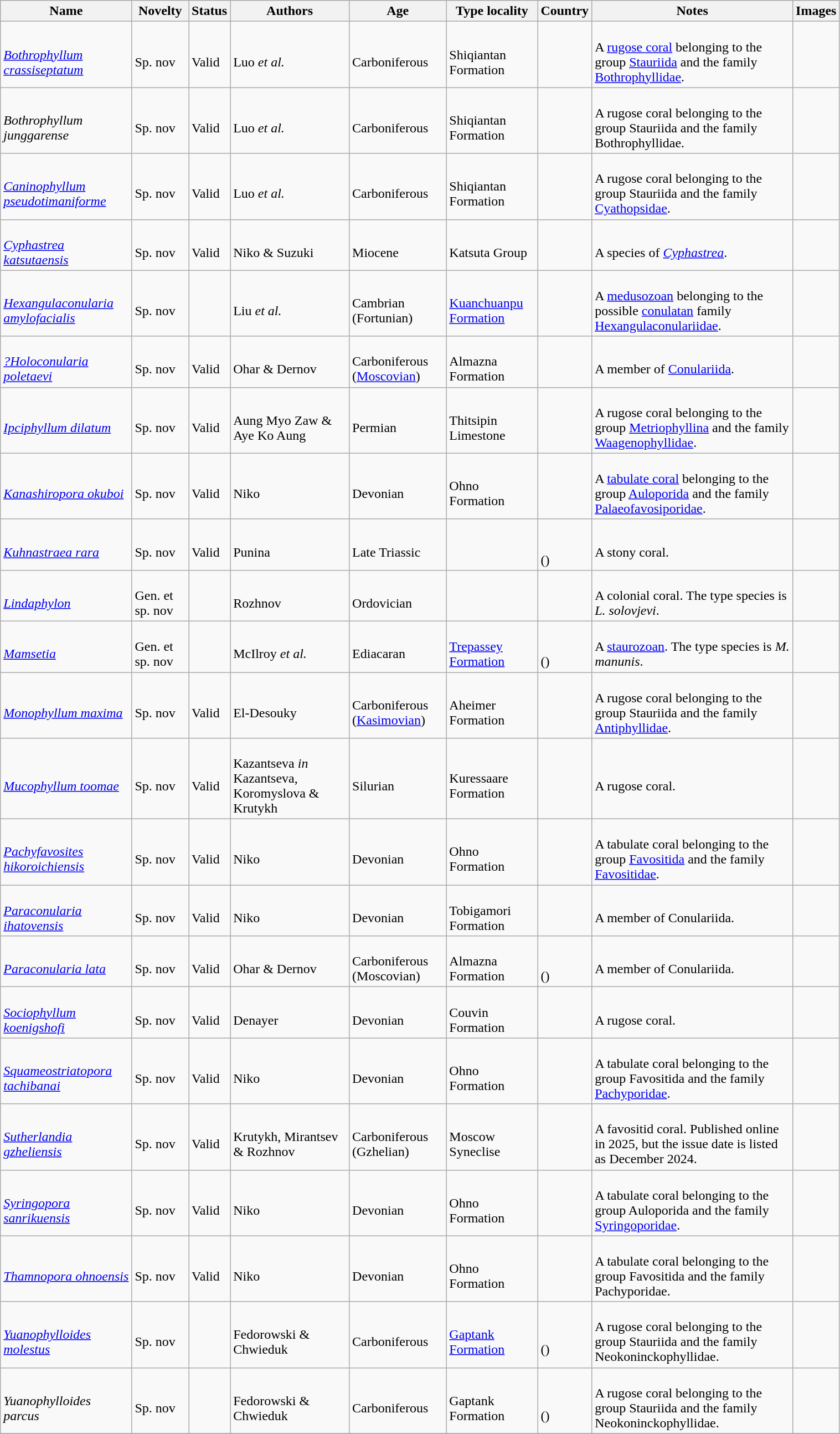<table class="wikitable sortable" align="center" width="80%">
<tr>
<th>Name</th>
<th>Novelty</th>
<th>Status</th>
<th>Authors</th>
<th>Age</th>
<th>Type locality</th>
<th>Country</th>
<th>Notes</th>
<th>Images</th>
</tr>
<tr>
<td><br><em><a href='#'>Bothrophyllum crassiseptatum</a></em></td>
<td><br>Sp. nov</td>
<td><br>Valid</td>
<td><br>Luo <em>et al.</em></td>
<td><br>Carboniferous</td>
<td><br>Shiqiantan Formation</td>
<td><br></td>
<td><br>A <a href='#'>rugose coral</a> belonging to the group <a href='#'>Stauriida</a> and the family <a href='#'>Bothrophyllidae</a>.</td>
<td></td>
</tr>
<tr>
<td><br><em>Bothrophyllum junggarense</em></td>
<td><br>Sp. nov</td>
<td><br>Valid</td>
<td><br>Luo <em>et al.</em></td>
<td><br>Carboniferous</td>
<td><br>Shiqiantan Formation</td>
<td><br></td>
<td><br>A rugose coral belonging to the group Stauriida and the family Bothrophyllidae.</td>
<td></td>
</tr>
<tr>
<td><br><em><a href='#'>Caninophyllum pseudotimaniforme</a></em></td>
<td><br>Sp. nov</td>
<td><br>Valid</td>
<td><br>Luo <em>et al.</em></td>
<td><br>Carboniferous</td>
<td><br>Shiqiantan Formation</td>
<td><br></td>
<td><br>A rugose coral belonging to the group Stauriida and the family <a href='#'>Cyathopsidae</a>.</td>
<td></td>
</tr>
<tr>
<td><br><em><a href='#'>Cyphastrea katsutaensis</a></em></td>
<td><br>Sp. nov</td>
<td><br>Valid</td>
<td><br>Niko & Suzuki</td>
<td><br>Miocene</td>
<td><br>Katsuta Group</td>
<td><br></td>
<td><br>A species of <em><a href='#'>Cyphastrea</a></em>.</td>
<td></td>
</tr>
<tr>
<td><br><em><a href='#'>Hexangulaconularia amylofacialis</a></em></td>
<td><br>Sp. nov</td>
<td></td>
<td><br>Liu <em>et al.</em></td>
<td><br>Cambrian (Fortunian)</td>
<td><br><a href='#'>Kuanchuanpu Formation</a></td>
<td><br></td>
<td><br>A <a href='#'>medusozoan</a> belonging to the possible <a href='#'>conulatan</a> family <a href='#'>Hexangulaconulariidae</a>.</td>
<td></td>
</tr>
<tr>
<td><br><em><a href='#'>?Holoconularia poletaevi</a></em></td>
<td><br>Sp. nov</td>
<td><br>Valid</td>
<td><br>Ohar & Dernov</td>
<td><br>Carboniferous (<a href='#'>Moscovian</a>)</td>
<td><br>Almazna Formation</td>
<td><br></td>
<td><br>A member of <a href='#'>Conulariida</a>.</td>
<td></td>
</tr>
<tr>
<td><br><em><a href='#'>Ipciphyllum dilatum</a></em></td>
<td><br>Sp. nov</td>
<td><br>Valid</td>
<td><br>Aung Myo Zaw & Aye Ko Aung</td>
<td><br>Permian</td>
<td><br>Thitsipin Limestone</td>
<td><br></td>
<td><br>A rugose coral belonging to the group <a href='#'>Metriophyllina</a> and the family <a href='#'>Waagenophyllidae</a>.</td>
<td></td>
</tr>
<tr>
<td><br><em><a href='#'>Kanashiropora okuboi</a></em></td>
<td><br>Sp. nov</td>
<td><br>Valid</td>
<td><br>Niko</td>
<td><br>Devonian</td>
<td><br>Ohno Formation</td>
<td><br></td>
<td><br>A <a href='#'>tabulate coral</a> belonging to the group <a href='#'>Auloporida</a> and the family <a href='#'>Palaeofavosiporidae</a>.</td>
<td></td>
</tr>
<tr>
<td><br><em><a href='#'>Kuhnastraea rara</a></em></td>
<td><br>Sp. nov</td>
<td><br>Valid</td>
<td><br>Punina</td>
<td><br>Late Triassic</td>
<td></td>
<td><br><br>()</td>
<td><br>A stony coral.</td>
<td></td>
</tr>
<tr>
<td><br><em><a href='#'>Lindaphylon</a></em></td>
<td><br>Gen. et sp. nov</td>
<td></td>
<td><br>Rozhnov</td>
<td><br>Ordovician</td>
<td></td>
<td><br></td>
<td><br>A colonial coral. The type species is <em>L. solovjevi</em>.</td>
<td></td>
</tr>
<tr>
<td><br><em><a href='#'>Mamsetia</a></em></td>
<td><br>Gen. et sp. nov</td>
<td></td>
<td><br>McIlroy <em>et al.</em></td>
<td><br>Ediacaran</td>
<td><br><a href='#'>Trepassey Formation</a></td>
<td><br><br>()</td>
<td><br>A <a href='#'>staurozoan</a>. The type species is <em>M. manunis</em>.</td>
<td></td>
</tr>
<tr>
<td><br><em><a href='#'>Monophyllum maxima</a></em></td>
<td><br>Sp. nov</td>
<td><br>Valid</td>
<td><br>El-Desouky</td>
<td><br>Carboniferous (<a href='#'>Kasimovian</a>)</td>
<td><br>Aheimer Formation</td>
<td><br></td>
<td><br>A rugose coral belonging to the group Stauriida and the family <a href='#'>Antiphyllidae</a>.</td>
<td></td>
</tr>
<tr>
<td><br><em><a href='#'>Mucophyllum toomae</a></em></td>
<td><br>Sp. nov</td>
<td><br>Valid</td>
<td><br>Kazantseva <em>in</em> Kazantseva, Koromyslova & Krutykh</td>
<td><br>Silurian</td>
<td><br>Kuressaare Formation</td>
<td><br></td>
<td><br>A rugose coral.</td>
<td></td>
</tr>
<tr>
<td><br><em><a href='#'>Pachyfavosites hikoroichiensis</a></em></td>
<td><br>Sp. nov</td>
<td><br>Valid</td>
<td><br>Niko</td>
<td><br>Devonian</td>
<td><br>Ohno Formation</td>
<td><br></td>
<td><br>A tabulate coral belonging to the group <a href='#'>Favositida</a> and the family <a href='#'>Favositidae</a>.</td>
<td></td>
</tr>
<tr>
<td><br><em><a href='#'>Paraconularia ihatovensis</a></em></td>
<td><br>Sp. nov</td>
<td><br>Valid</td>
<td><br>Niko</td>
<td><br>Devonian</td>
<td><br>Tobigamori Formation</td>
<td><br></td>
<td><br>A member of Conulariida.</td>
<td></td>
</tr>
<tr>
<td><br><em><a href='#'>Paraconularia lata</a></em></td>
<td><br>Sp. nov</td>
<td><br>Valid</td>
<td><br>Ohar & Dernov</td>
<td><br>Carboniferous (Moscovian)</td>
<td><br>Almazna Formation</td>
<td><br><br>()<br>
</td>
<td><br>A member of Conulariida.</td>
<td></td>
</tr>
<tr>
<td><br><em><a href='#'>Sociophyllum koenigshofi</a></em></td>
<td><br>Sp. nov</td>
<td><br>Valid</td>
<td><br>Denayer</td>
<td><br>Devonian</td>
<td><br>Couvin Formation</td>
<td><br></td>
<td><br>A rugose coral.</td>
<td></td>
</tr>
<tr>
<td><br><em><a href='#'>Squameostriatopora tachibanai</a></em></td>
<td><br>Sp. nov</td>
<td><br>Valid</td>
<td><br>Niko</td>
<td><br>Devonian</td>
<td><br>Ohno Formation</td>
<td><br></td>
<td><br>A tabulate coral belonging to the group Favositida and the family <a href='#'>Pachyporidae</a>.</td>
<td></td>
</tr>
<tr>
<td><br><em><a href='#'>Sutherlandia gzheliensis</a></em></td>
<td><br>Sp. nov</td>
<td><br>Valid</td>
<td><br>Krutykh, Mirantsev & Rozhnov</td>
<td><br>Carboniferous (Gzhelian)</td>
<td><br>Moscow Syneclise</td>
<td><br></td>
<td><br>A favositid coral. Published online in 2025, but the issue date is listed as December 2024.</td>
<td></td>
</tr>
<tr>
<td><br><em><a href='#'>Syringopora sanrikuensis</a></em></td>
<td><br>Sp. nov</td>
<td><br>Valid</td>
<td><br>Niko</td>
<td><br>Devonian</td>
<td><br>Ohno Formation</td>
<td><br></td>
<td><br>A tabulate coral belonging to the group Auloporida and the family <a href='#'>Syringoporidae</a>.</td>
<td></td>
</tr>
<tr>
<td><br><em><a href='#'>Thamnopora ohnoensis</a></em></td>
<td><br>Sp. nov</td>
<td><br>Valid</td>
<td><br>Niko</td>
<td><br>Devonian</td>
<td><br>Ohno Formation</td>
<td><br></td>
<td><br>A tabulate coral belonging to the group Favositida and the family Pachyporidae.</td>
<td></td>
</tr>
<tr>
<td><br><em><a href='#'>Yuanophylloides molestus</a></em></td>
<td><br>Sp. nov</td>
<td></td>
<td><br>Fedorowski & Chwieduk</td>
<td><br>Carboniferous</td>
<td><br><a href='#'>Gaptank Formation</a></td>
<td><br><br>()</td>
<td><br>A rugose coral belonging to the group Stauriida and the family Neokoninckophyllidae.</td>
<td></td>
</tr>
<tr>
<td><br><em>Yuanophylloides parcus</em></td>
<td><br>Sp. nov</td>
<td></td>
<td><br>Fedorowski & Chwieduk</td>
<td><br>Carboniferous</td>
<td><br>Gaptank Formation</td>
<td><br><br>()</td>
<td><br>A rugose coral belonging to the group Stauriida and the family Neokoninckophyllidae.</td>
<td></td>
</tr>
<tr>
</tr>
</table>
